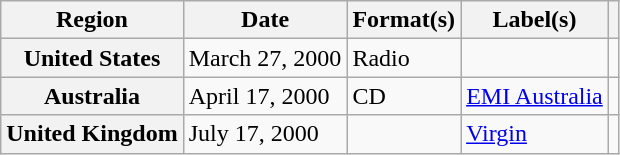<table class="wikitable plainrowheaders">
<tr>
<th scope="col">Region</th>
<th scope="col">Date</th>
<th scope="col">Format(s)</th>
<th scope="col">Label(s)</th>
<th scope="col"></th>
</tr>
<tr>
<th scope="row">United States</th>
<td>March 27, 2000</td>
<td>Radio</td>
<td></td>
<td></td>
</tr>
<tr>
<th scope="row">Australia</th>
<td>April 17, 2000</td>
<td>CD</td>
<td><a href='#'>EMI Australia</a></td>
<td></td>
</tr>
<tr>
<th scope="row">United Kingdom</th>
<td>July 17, 2000</td>
<td></td>
<td><a href='#'>Virgin</a></td>
<td></td>
</tr>
</table>
